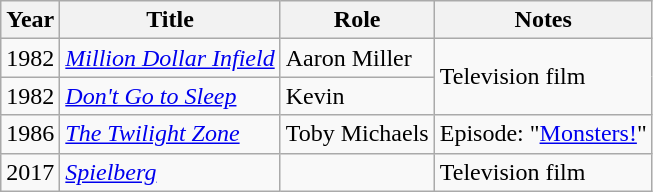<table class="wikitable sortable">
<tr>
<th>Year</th>
<th>Title</th>
<th>Role</th>
<th>Notes</th>
</tr>
<tr>
<td>1982</td>
<td><em><a href='#'>Million Dollar Infield</a></em></td>
<td>Aaron Miller</td>
<td rowspan="2">Television film</td>
</tr>
<tr>
<td>1982</td>
<td><em><a href='#'>Don't Go to Sleep</a></em></td>
<td>Kevin</td>
</tr>
<tr>
<td>1986</td>
<td><a href='#'><em>The Twilight Zone</em></a></td>
<td>Toby Michaels</td>
<td>Episode: "<a href='#'>Monsters!</a>"</td>
</tr>
<tr>
<td>2017</td>
<td><a href='#'><em>Spielberg</em></a></td>
<td></td>
<td>Television film</td>
</tr>
</table>
